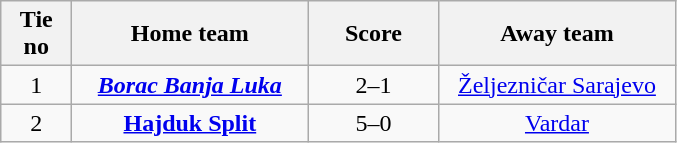<table class="wikitable" style="text-align: center">
<tr>
<th width=40>Tie no</th>
<th width=150>Home team</th>
<th width=80>Score</th>
<th width=150>Away team</th>
</tr>
<tr>
<td>1</td>
<td><strong><em><a href='#'>Borac Banja Luka</a></em></strong></td>
<td>2–1</td>
<td><a href='#'>Željezničar Sarajevo</a></td>
</tr>
<tr>
<td>2</td>
<td><strong><a href='#'>Hajduk Split</a></strong></td>
<td>5–0</td>
<td><a href='#'>Vardar</a></td>
</tr>
</table>
